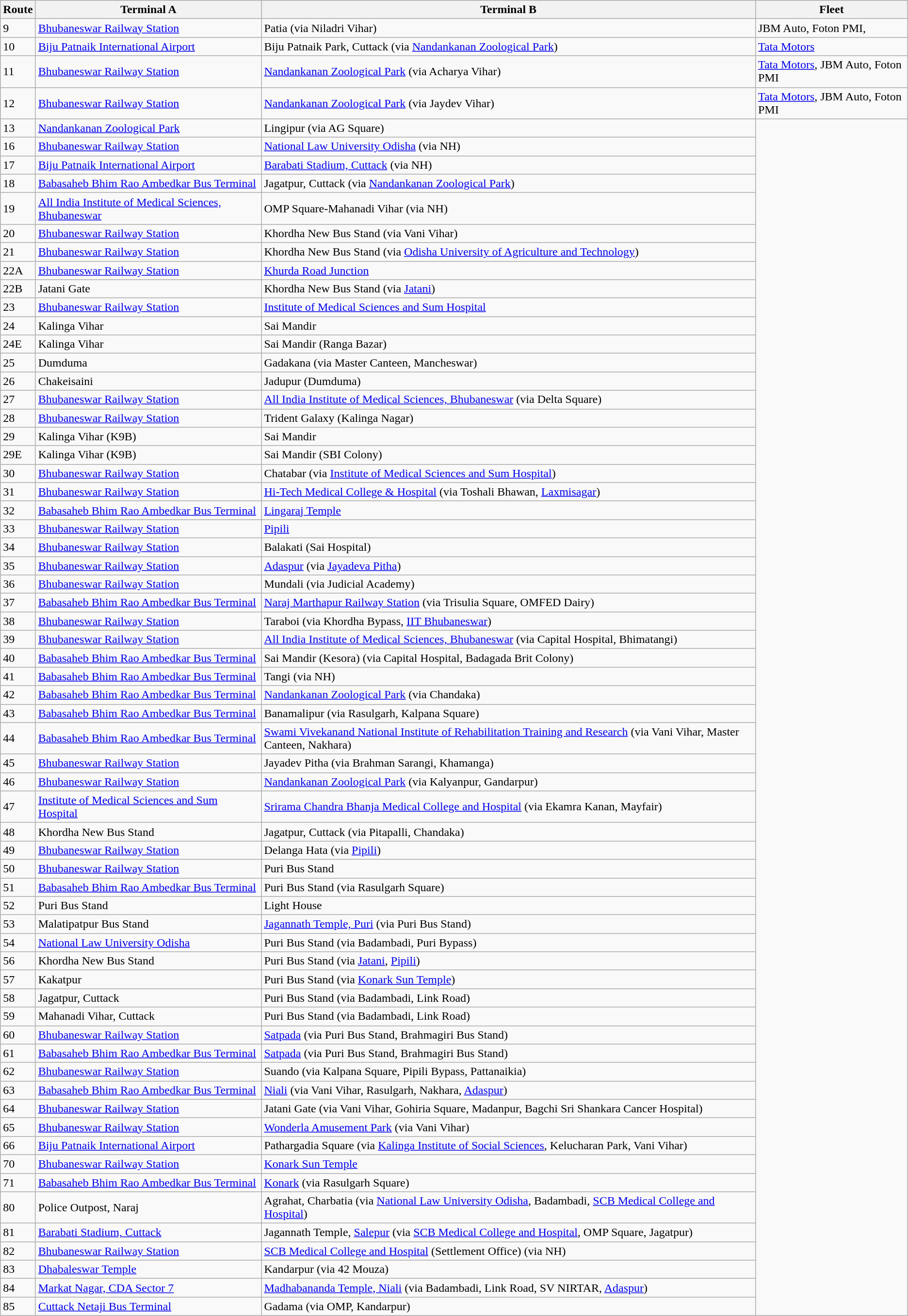<table class="wikitable sortable">
<tr>
<th>Route</th>
<th>Terminal A</th>
<th>Terminal B</th>
<th>Fleet</th>
</tr>
<tr>
<td>9</td>
<td><a href='#'>Bhubaneswar Railway Station</a></td>
<td>Patia (via Niladri Vihar)</td>
<td>JBM Auto, Foton PMI,</td>
</tr>
<tr>
<td>10</td>
<td><a href='#'>Biju Patnaik International Airport</a></td>
<td>Biju Patnaik Park, Cuttack (via <a href='#'>Nandankanan Zoological Park</a>)</td>
<td><a href='#'>Tata Motors</a></td>
</tr>
<tr>
<td>11</td>
<td><a href='#'>Bhubaneswar Railway Station</a></td>
<td><a href='#'>Nandankanan Zoological Park</a> (via Acharya Vihar)</td>
<td><a href='#'>Tata Motors</a>, JBM Auto, Foton PMI</td>
</tr>
<tr>
<td>12</td>
<td><a href='#'>Bhubaneswar Railway Station</a></td>
<td><a href='#'>Nandankanan Zoological Park</a> (via Jaydev Vihar)</td>
<td><a href='#'>Tata Motors</a>, JBM Auto, Foton PMI</td>
</tr>
<tr>
<td>13</td>
<td><a href='#'>Nandankanan Zoological Park</a></td>
<td>Lingipur (via AG Square)</td>
</tr>
<tr>
<td>16</td>
<td><a href='#'>Bhubaneswar Railway Station</a></td>
<td><a href='#'>National Law University Odisha</a> (via NH)</td>
</tr>
<tr>
<td>17</td>
<td><a href='#'>Biju Patnaik International Airport</a></td>
<td><a href='#'>Barabati Stadium, Cuttack</a> (via NH)</td>
</tr>
<tr>
<td>18</td>
<td><a href='#'>Babasaheb Bhim Rao Ambedkar Bus Terminal</a></td>
<td>Jagatpur, Cuttack (via <a href='#'>Nandankanan Zoological Park</a>)</td>
</tr>
<tr>
<td>19</td>
<td><a href='#'>All India Institute of Medical Sciences, Bhubaneswar</a></td>
<td>OMP Square-Mahanadi Vihar (via NH)</td>
</tr>
<tr>
<td>20</td>
<td><a href='#'>Bhubaneswar Railway Station</a></td>
<td>Khordha New Bus Stand (via Vani Vihar)</td>
</tr>
<tr>
<td>21</td>
<td><a href='#'>Bhubaneswar Railway Station</a></td>
<td>Khordha New Bus Stand (via <a href='#'>Odisha University of Agriculture and Technology</a>)</td>
</tr>
<tr>
<td>22A</td>
<td><a href='#'>Bhubaneswar Railway Station</a></td>
<td><a href='#'>Khurda Road Junction</a></td>
</tr>
<tr>
<td>22B</td>
<td>Jatani Gate</td>
<td>Khordha New Bus Stand (via <a href='#'>Jatani</a>)</td>
</tr>
<tr>
<td>23</td>
<td><a href='#'>Bhubaneswar Railway Station</a></td>
<td><a href='#'>Institute of Medical Sciences and Sum Hospital</a></td>
</tr>
<tr>
<td>24</td>
<td>Kalinga Vihar</td>
<td>Sai Mandir</td>
</tr>
<tr>
<td>24E</td>
<td>Kalinga Vihar</td>
<td>Sai Mandir (Ranga Bazar)</td>
</tr>
<tr>
<td>25</td>
<td>Dumduma</td>
<td>Gadakana (via Master Canteen, Mancheswar)</td>
</tr>
<tr>
<td>26</td>
<td>Chakeisaini</td>
<td>Jadupur (Dumduma)</td>
</tr>
<tr>
<td>27</td>
<td><a href='#'>Bhubaneswar Railway Station</a></td>
<td><a href='#'>All India Institute of Medical Sciences, Bhubaneswar</a> (via Delta Square)</td>
</tr>
<tr>
<td>28</td>
<td><a href='#'>Bhubaneswar Railway Station</a></td>
<td>Trident Galaxy (Kalinga Nagar)</td>
</tr>
<tr>
<td>29</td>
<td>Kalinga Vihar (K9B)</td>
<td>Sai Mandir</td>
</tr>
<tr>
<td>29E</td>
<td>Kalinga Vihar (K9B)</td>
<td>Sai Mandir (SBI Colony)</td>
</tr>
<tr>
<td>30</td>
<td><a href='#'>Bhubaneswar Railway Station</a></td>
<td>Chatabar (via <a href='#'>Institute of Medical Sciences and Sum Hospital</a>)</td>
</tr>
<tr>
<td>31</td>
<td><a href='#'>Bhubaneswar Railway Station</a></td>
<td><a href='#'>Hi-Tech Medical College & Hospital</a> (via Toshali Bhawan, <a href='#'>Laxmisagar</a>)</td>
</tr>
<tr>
<td>32</td>
<td><a href='#'>Babasaheb Bhim Rao Ambedkar Bus Terminal</a></td>
<td><a href='#'>Lingaraj Temple</a></td>
</tr>
<tr>
<td>33</td>
<td><a href='#'>Bhubaneswar Railway Station</a></td>
<td><a href='#'>Pipili</a></td>
</tr>
<tr>
<td>34</td>
<td><a href='#'>Bhubaneswar Railway Station</a></td>
<td>Balakati (Sai Hospital)</td>
</tr>
<tr>
<td>35</td>
<td><a href='#'>Bhubaneswar Railway Station</a></td>
<td><a href='#'>Adaspur</a> (via <a href='#'>Jayadeva Pitha</a>)</td>
</tr>
<tr>
<td>36</td>
<td><a href='#'>Bhubaneswar Railway Station</a></td>
<td>Mundali (via Judicial Academy)</td>
</tr>
<tr>
<td>37</td>
<td><a href='#'>Babasaheb Bhim Rao Ambedkar Bus Terminal</a></td>
<td><a href='#'>Naraj Marthapur Railway Station</a> (via Trisulia Square, OMFED Dairy)</td>
</tr>
<tr>
<td>38</td>
<td><a href='#'>Bhubaneswar Railway Station</a></td>
<td>Taraboi (via Khordha Bypass, <a href='#'>IIT Bhubaneswar</a>)</td>
</tr>
<tr>
<td>39</td>
<td><a href='#'>Bhubaneswar Railway Station</a></td>
<td><a href='#'>All India Institute of Medical Sciences, Bhubaneswar</a> (via Capital Hospital, Bhimatangi)</td>
</tr>
<tr>
<td>40</td>
<td><a href='#'>Babasaheb Bhim Rao Ambedkar Bus Terminal</a></td>
<td>Sai Mandir (Kesora) (via Capital Hospital, Badagada Brit Colony)</td>
</tr>
<tr>
<td>41</td>
<td><a href='#'>Babasaheb Bhim Rao Ambedkar Bus Terminal</a></td>
<td>Tangi (via NH)</td>
</tr>
<tr>
<td>42</td>
<td><a href='#'>Babasaheb Bhim Rao Ambedkar Bus Terminal</a></td>
<td><a href='#'>Nandankanan Zoological Park</a> (via Chandaka)</td>
</tr>
<tr>
<td>43</td>
<td><a href='#'>Babasaheb Bhim Rao Ambedkar Bus Terminal</a></td>
<td>Banamalipur (via Rasulgarh, Kalpana Square)</td>
</tr>
<tr>
<td>44</td>
<td><a href='#'>Babasaheb Bhim Rao Ambedkar Bus Terminal</a></td>
<td><a href='#'>Swami Vivekanand National Institute of Rehabilitation Training and Research</a> (via Vani Vihar, Master Canteen, Nakhara)</td>
</tr>
<tr>
<td>45</td>
<td><a href='#'>Bhubaneswar Railway Station</a></td>
<td>Jayadev Pitha (via Brahman Sarangi, Khamanga)</td>
</tr>
<tr>
<td>46</td>
<td><a href='#'>Bhubaneswar Railway Station</a></td>
<td><a href='#'>Nandankanan Zoological Park</a> (via Kalyanpur, Gandarpur)</td>
</tr>
<tr>
<td>47</td>
<td><a href='#'>Institute of Medical Sciences and Sum Hospital</a></td>
<td><a href='#'>Srirama Chandra Bhanja Medical College and Hospital</a> (via Ekamra Kanan, Mayfair)</td>
</tr>
<tr>
<td>48</td>
<td>Khordha New Bus Stand</td>
<td>Jagatpur, Cuttack (via Pitapalli, Chandaka)</td>
</tr>
<tr>
<td>49</td>
<td><a href='#'>Bhubaneswar Railway Station</a></td>
<td>Delanga Hata (via <a href='#'>Pipili</a>)</td>
</tr>
<tr>
<td>50</td>
<td><a href='#'>Bhubaneswar Railway Station</a></td>
<td>Puri Bus Stand</td>
</tr>
<tr>
<td>51</td>
<td><a href='#'>Babasaheb Bhim Rao Ambedkar Bus Terminal</a></td>
<td>Puri Bus Stand (via Rasulgarh Square)</td>
</tr>
<tr>
<td>52</td>
<td>Puri Bus Stand</td>
<td>Light House</td>
</tr>
<tr>
<td>53</td>
<td>Malatipatpur Bus Stand</td>
<td><a href='#'>Jagannath Temple, Puri</a> (via Puri Bus Stand)</td>
</tr>
<tr>
<td>54</td>
<td><a href='#'>National Law University Odisha</a></td>
<td>Puri Bus Stand (via Badambadi, Puri Bypass)</td>
</tr>
<tr>
<td>56</td>
<td>Khordha New Bus Stand</td>
<td>Puri Bus Stand (via <a href='#'>Jatani</a>, <a href='#'>Pipili</a>)</td>
</tr>
<tr>
<td>57</td>
<td>Kakatpur</td>
<td>Puri Bus Stand (via <a href='#'>Konark Sun Temple</a>)</td>
</tr>
<tr>
<td>58</td>
<td>Jagatpur, Cuttack</td>
<td>Puri Bus Stand (via Badambadi, Link Road)</td>
</tr>
<tr>
<td>59</td>
<td>Mahanadi Vihar, Cuttack</td>
<td>Puri Bus Stand (via Badambadi, Link Road)</td>
</tr>
<tr>
<td>60</td>
<td><a href='#'>Bhubaneswar Railway Station</a></td>
<td><a href='#'>Satpada</a> (via Puri Bus Stand, Brahmagiri Bus Stand)</td>
</tr>
<tr>
<td>61</td>
<td><a href='#'>Babasaheb Bhim Rao Ambedkar Bus Terminal</a></td>
<td><a href='#'>Satpada</a> (via Puri Bus Stand, Brahmagiri Bus Stand)</td>
</tr>
<tr>
<td>62</td>
<td><a href='#'>Bhubaneswar Railway Station</a></td>
<td>Suando (via Kalpana Square, Pipili Bypass, Pattanaikia)</td>
</tr>
<tr>
<td>63</td>
<td><a href='#'>Babasaheb Bhim Rao Ambedkar Bus Terminal</a></td>
<td><a href='#'>Niali</a> (via Vani Vihar, Rasulgarh, Nakhara, <a href='#'>Adaspur</a>)</td>
</tr>
<tr>
<td>64</td>
<td><a href='#'>Bhubaneswar Railway Station</a></td>
<td>Jatani Gate (via Vani Vihar, Gohiria Square, Madanpur, Bagchi Sri Shankara Cancer Hospital)</td>
</tr>
<tr>
<td>65</td>
<td><a href='#'>Bhubaneswar Railway Station</a></td>
<td><a href='#'>Wonderla Amusement Park</a> (via Vani Vihar)</td>
</tr>
<tr>
<td>66</td>
<td><a href='#'>Biju Patnaik International Airport</a></td>
<td>Pathargadia Square (via <a href='#'>Kalinga Institute of Social Sciences</a>, Kelucharan Park, Vani Vihar)</td>
</tr>
<tr>
<td>70</td>
<td><a href='#'>Bhubaneswar Railway Station</a></td>
<td><a href='#'>Konark Sun Temple</a></td>
</tr>
<tr>
<td>71</td>
<td><a href='#'>Babasaheb Bhim Rao Ambedkar Bus Terminal</a></td>
<td><a href='#'>Konark</a> (via Rasulgarh Square)</td>
</tr>
<tr>
<td>80</td>
<td>Police Outpost, Naraj</td>
<td>Agrahat, Charbatia (via <a href='#'>National Law University Odisha</a>, Badambadi, <a href='#'>SCB Medical College and Hospital</a>)</td>
</tr>
<tr>
<td>81</td>
<td><a href='#'>Barabati Stadium, Cuttack</a></td>
<td>Jagannath Temple, <a href='#'>Salepur</a> (via <a href='#'>SCB Medical College and Hospital</a>, OMP Square, Jagatpur)</td>
</tr>
<tr>
<td>82</td>
<td><a href='#'>Bhubaneswar Railway Station</a></td>
<td><a href='#'>SCB Medical College and Hospital</a> (Settlement Office) (via NH)</td>
</tr>
<tr>
<td>83</td>
<td><a href='#'>Dhabaleswar Temple</a></td>
<td>Kandarpur (via 42 Mouza)</td>
</tr>
<tr>
<td>84</td>
<td><a href='#'>Markat Nagar, CDA Sector 7</a></td>
<td><a href='#'>Madhabananda Temple, Niali</a> (via Badambadi, Link Road, SV NIRTAR, <a href='#'>Adaspur</a>)</td>
</tr>
<tr>
<td>85</td>
<td><a href='#'>Cuttack Netaji Bus Terminal</a></td>
<td>Gadama (via OMP, Kandarpur)</td>
</tr>
</table>
